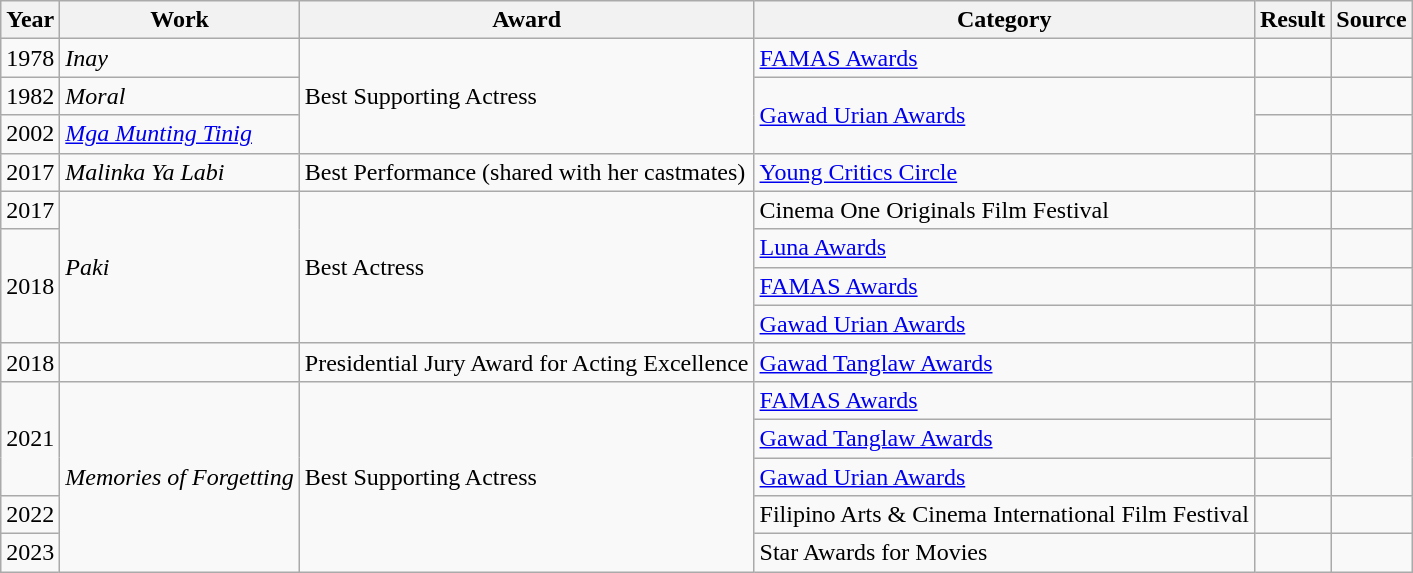<table class="wikitable">
<tr>
<th>Year</th>
<th>Work</th>
<th>Award</th>
<th>Category</th>
<th>Result</th>
<th>Source</th>
</tr>
<tr>
<td>1978</td>
<td><em>Inay</em></td>
<td rowspan="3">Best Supporting Actress</td>
<td><a href='#'>FAMAS Awards</a></td>
<td></td>
<td></td>
</tr>
<tr>
<td>1982</td>
<td><em>Moral</em></td>
<td rowspan="2"><a href='#'>Gawad Urian Awards</a></td>
<td></td>
<td></td>
</tr>
<tr>
<td>2002</td>
<td><em><a href='#'>Mga Munting Tinig</a></em></td>
<td></td>
<td></td>
</tr>
<tr>
<td>2017</td>
<td><em>Malinka Ya Labi</em></td>
<td>Best Performance (shared with her castmates)</td>
<td><a href='#'>Young Critics Circle</a></td>
<td></td>
<td></td>
</tr>
<tr>
<td>2017</td>
<td rowspan="4"><em>Paki</em></td>
<td rowspan="4">Best Actress</td>
<td>Cinema One Originals Film Festival</td>
<td></td>
<td></td>
</tr>
<tr>
<td rowspan="3">2018</td>
<td><a href='#'>Luna Awards</a></td>
<td></td>
<td></td>
</tr>
<tr>
<td><a href='#'>FAMAS Awards</a></td>
<td></td>
<td></td>
</tr>
<tr>
<td><a href='#'>Gawad Urian Awards</a></td>
<td></td>
<td></td>
</tr>
<tr>
<td>2018</td>
<td></td>
<td>Presidential Jury Award for Acting Excellence</td>
<td><a href='#'>Gawad Tanglaw Awards</a></td>
<td></td>
<td></td>
</tr>
<tr>
<td rowspan="3">2021</td>
<td rowspan="5"><em>Memories of Forgetting</em></td>
<td rowspan="5">Best Supporting Actress</td>
<td><a href='#'>FAMAS Awards</a></td>
<td></td>
<td rowspan="3"></td>
</tr>
<tr>
<td><a href='#'>Gawad Tanglaw Awards</a></td>
<td></td>
</tr>
<tr>
<td><a href='#'>Gawad Urian Awards</a></td>
<td></td>
</tr>
<tr>
<td>2022</td>
<td>Filipino Arts & Cinema International Film Festival</td>
<td></td>
<td></td>
</tr>
<tr>
<td>2023</td>
<td>Star Awards for Movies</td>
<td></td>
<td></td>
</tr>
</table>
